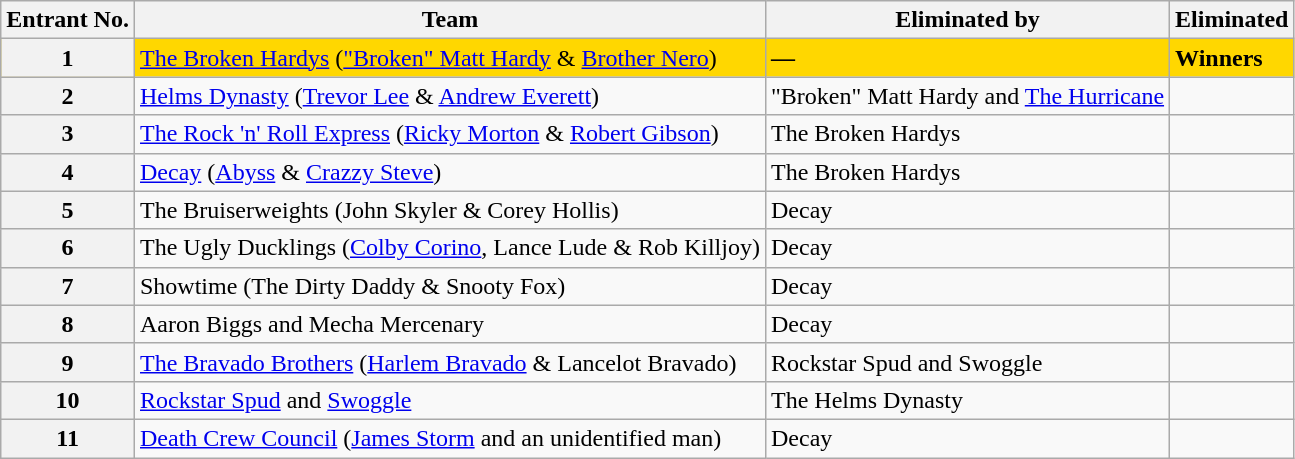<table class="wikitable sortable">
<tr>
<th>Entrant No.</th>
<th>Team</th>
<th>Eliminated by</th>
<th>Eliminated</th>
</tr>
<tr style="background: gold">
<th>1</th>
<td><a href='#'>The Broken Hardys</a> (<a href='#'>"Broken" Matt Hardy</a> & <a href='#'>Brother Nero</a>)</td>
<td><strong>—</strong></td>
<td><strong>Winners</strong></td>
</tr>
<tr>
<th>2</th>
<td><a href='#'>Helms Dynasty</a> (<a href='#'>Trevor Lee</a> & <a href='#'>Andrew Everett</a>)</td>
<td>"Broken" Matt Hardy and <a href='#'>The Hurricane</a></td>
<td></td>
</tr>
<tr>
<th>3</th>
<td><a href='#'>The Rock 'n' Roll Express</a> (<a href='#'>Ricky Morton</a> & <a href='#'>Robert Gibson</a>)</td>
<td>The Broken Hardys</td>
<td></td>
</tr>
<tr>
<th>4</th>
<td><a href='#'>Decay</a> (<a href='#'>Abyss</a> & <a href='#'>Crazzy Steve</a>)</td>
<td>The Broken Hardys</td>
<td></td>
</tr>
<tr>
<th>5</th>
<td>The Bruiserweights (John Skyler & Corey Hollis)</td>
<td>Decay</td>
<td></td>
</tr>
<tr>
<th>6</th>
<td>The Ugly Ducklings (<a href='#'>Colby Corino</a>, Lance Lude & Rob Killjoy)</td>
<td>Decay</td>
<td></td>
</tr>
<tr>
<th>7</th>
<td>Showtime (The Dirty Daddy & Snooty Fox)</td>
<td>Decay</td>
<td></td>
</tr>
<tr>
<th>8</th>
<td>Aaron Biggs and Mecha Mercenary</td>
<td>Decay</td>
<td></td>
</tr>
<tr>
<th>9</th>
<td><a href='#'>The Bravado Brothers</a> (<a href='#'>Harlem Bravado</a> & Lancelot Bravado)</td>
<td>Rockstar Spud and Swoggle</td>
<td></td>
</tr>
<tr>
<th>10</th>
<td><a href='#'>Rockstar Spud</a> and <a href='#'>Swoggle</a></td>
<td>The Helms Dynasty</td>
<td></td>
</tr>
<tr>
<th>11</th>
<td><a href='#'>Death Crew Council</a> (<a href='#'>James Storm</a> and an unidentified man)</td>
<td>Decay</td>
<td></td>
</tr>
</table>
